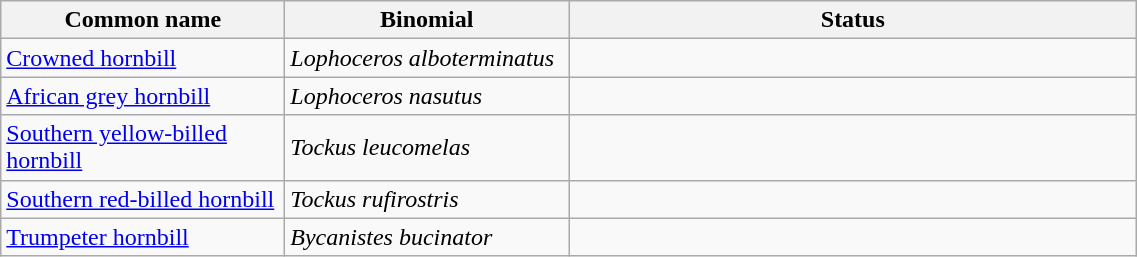<table width=60% class="wikitable">
<tr>
<th width=25%>Common name</th>
<th width=25%>Binomial</th>
<th width=50%>Status</th>
</tr>
<tr>
<td><a href='#'>Crowned hornbill</a></td>
<td><em>Lophoceros alboterminatus</em></td>
<td></td>
</tr>
<tr>
<td><a href='#'>African grey hornbill</a></td>
<td><em>Lophoceros nasutus</em></td>
<td></td>
</tr>
<tr>
<td><a href='#'>Southern yellow-billed hornbill</a></td>
<td><em>Tockus leucomelas</em></td>
<td></td>
</tr>
<tr>
<td><a href='#'>Southern red-billed hornbill</a></td>
<td><em>Tockus rufirostris</em></td>
<td></td>
</tr>
<tr>
<td><a href='#'>Trumpeter hornbill</a></td>
<td><em>Bycanistes bucinator</em></td>
<td></td>
</tr>
</table>
